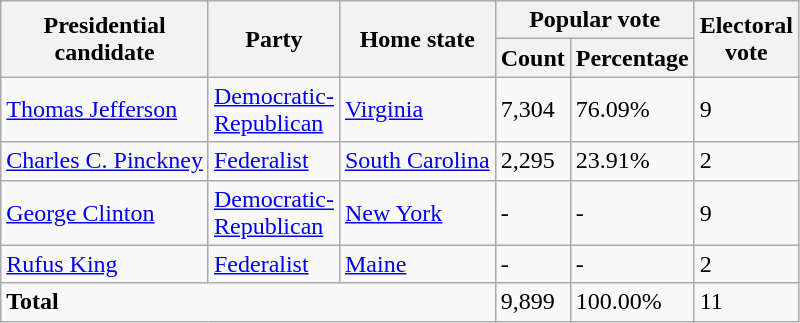<table class="wikitable">
<tr>
<th rowspan="2">Presidential<br>candidate</th>
<th rowspan="2">Party</th>
<th rowspan="2">Home state</th>
<th colspan="2">Popular vote</th>
<th rowspan="2">Electoral<br>vote</th>
</tr>
<tr>
<th>Count</th>
<th>Percentage</th>
</tr>
<tr>
<td><a href='#'>Thomas Jefferson</a></td>
<td><a href='#'>Democratic-</a><br><a href='#'>Republican</a></td>
<td><a href='#'>Virginia</a></td>
<td>7,304</td>
<td>76.09%</td>
<td>9</td>
</tr>
<tr>
<td><a href='#'>Charles C. Pinckney</a></td>
<td><a href='#'>Federalist</a></td>
<td><a href='#'>South Carolina</a></td>
<td>2,295</td>
<td>23.91%</td>
<td>2</td>
</tr>
<tr>
<td><a href='#'>George Clinton</a></td>
<td><a href='#'>Democratic-</a><br><a href='#'>Republican</a></td>
<td><a href='#'>New York</a></td>
<td>-</td>
<td>-</td>
<td>9</td>
</tr>
<tr>
<td><a href='#'>Rufus King</a></td>
<td><a href='#'>Federalist</a></td>
<td><a href='#'>Maine</a></td>
<td>-</td>
<td>-</td>
<td>2</td>
</tr>
<tr>
<td colspan="3"><strong>Total</strong></td>
<td>9,899</td>
<td>100.00%</td>
<td>11</td>
</tr>
</table>
